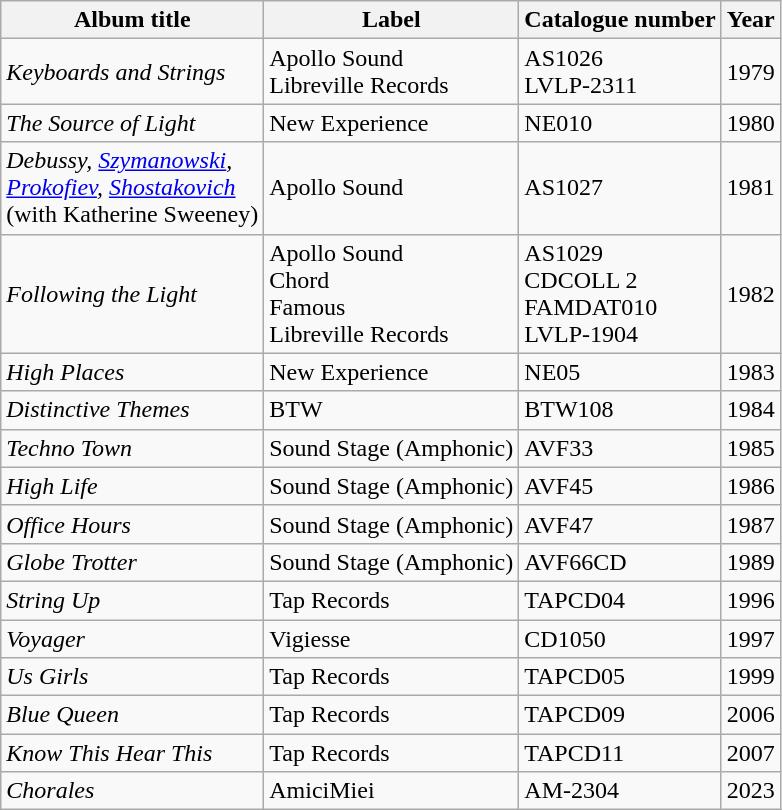<table class="wikitable">
<tr>
<th>Album title</th>
<th>Label</th>
<th>Catalogue number</th>
<th>Year</th>
</tr>
<tr>
<td><em>Keyboards and Strings</em></td>
<td>Apollo Sound<br>Libreville Records</td>
<td>AS1026<br>LVLP-2311</td>
<td>1979</td>
</tr>
<tr>
<td><em>The Source of Light</em></td>
<td>New Experience</td>
<td>NE010</td>
<td>1980</td>
</tr>
<tr>
<td><em>Debussy, <a href='#'>Szymanowski</a>,<br><a href='#'>Prokofiev</a>, <a href='#'>Shostakovich</a></em><br>(with Katherine Sweeney)</td>
<td>Apollo Sound</td>
<td>AS1027</td>
<td>1981</td>
</tr>
<tr>
<td><em>Following the Light</em></td>
<td>Apollo Sound<br>Chord<br>Famous<br>Libreville Records</td>
<td>AS1029<br>CDCOLL 2<br>FAMDAT010<br>LVLP-1904</td>
<td>1982</td>
</tr>
<tr>
<td><em>High Places</em></td>
<td>New Experience</td>
<td>NE05</td>
<td>1983</td>
</tr>
<tr>
<td><em>Distinctive Themes</em></td>
<td>BTW</td>
<td>BTW108</td>
<td>1984</td>
</tr>
<tr>
<td><em>Techno Town</em></td>
<td>Sound Stage (Amphonic)</td>
<td>AVF33</td>
<td>1985</td>
</tr>
<tr>
<td><em>High Life</em></td>
<td>Sound Stage (Amphonic)</td>
<td>AVF45</td>
<td>1986</td>
</tr>
<tr>
<td><em>Office Hours</em></td>
<td>Sound Stage (Amphonic)</td>
<td>AVF47</td>
<td>1987</td>
</tr>
<tr>
<td><em>Globe Trotter</em></td>
<td>Sound Stage (Amphonic)</td>
<td>AVF66CD</td>
<td>1989</td>
</tr>
<tr>
<td><em>String Up</em></td>
<td>Tap Records</td>
<td>TAPCD04</td>
<td>1996</td>
</tr>
<tr>
<td><em>Voyager</em></td>
<td>Vigiesse</td>
<td>CD1050</td>
<td>1997</td>
</tr>
<tr>
<td><em>Us Girls</em></td>
<td>Tap Records</td>
<td>TAPCD05</td>
<td>1999</td>
</tr>
<tr>
<td><em>Blue Queen</em></td>
<td>Tap Records</td>
<td>TAPCD09</td>
<td>2006</td>
</tr>
<tr>
<td><em>Know This Hear This</em></td>
<td>Tap Records</td>
<td>TAPCD11</td>
<td>2007</td>
</tr>
<tr>
<td><em>Chorales</em></td>
<td>AmiciMiei</td>
<td>AM-2304</td>
<td>2023</td>
</tr>
</table>
